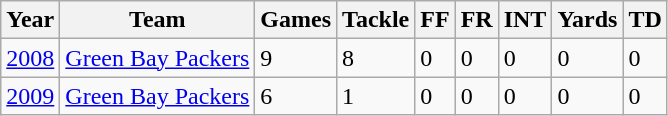<table class="wikitable">
<tr>
<th>Year</th>
<th>Team</th>
<th>Games</th>
<th>Tackle</th>
<th>FF</th>
<th>FR</th>
<th>INT</th>
<th>Yards</th>
<th>TD</th>
</tr>
<tr>
<td><a href='#'>2008</a></td>
<td><a href='#'>Green Bay Packers</a></td>
<td>9</td>
<td>8</td>
<td>0</td>
<td>0</td>
<td>0</td>
<td>0</td>
<td>0</td>
</tr>
<tr>
<td><a href='#'>2009</a></td>
<td><a href='#'>Green Bay Packers</a></td>
<td>6</td>
<td>1</td>
<td>0</td>
<td>0</td>
<td>0</td>
<td>0</td>
<td>0</td>
</tr>
</table>
